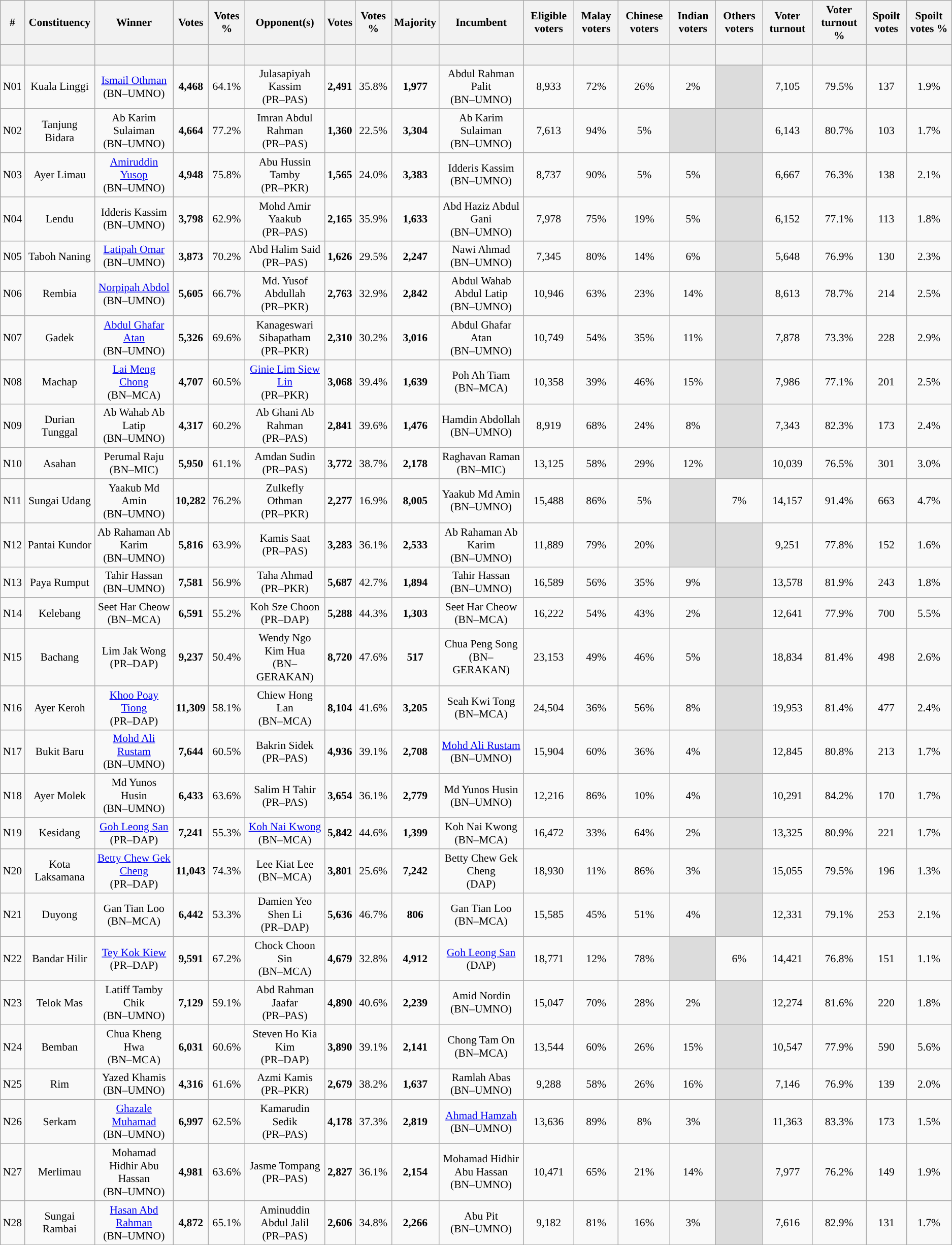<table class="wikitable sortable" style="text-align:center; font-size:90%">
<tr>
<th>#</th>
<th>Constituency</th>
<th>Winner</th>
<th>Votes</th>
<th>Votes %</th>
<th>Opponent(s)</th>
<th>Votes</th>
<th>Votes %</th>
<th>Majority</th>
<th>Incumbent</th>
<th>Eligible voters</th>
<th>Malay voters</th>
<th>Chinese voters</th>
<th>Indian voters</th>
<th>Others voters</th>
<th>Voter turnout</th>
<th>Voter turnout %</th>
<th>Spoilt votes</th>
<th>Spoilt votes %</th>
</tr>
<tr>
<th height="20"></th>
<th></th>
<th></th>
<th></th>
<th></th>
<th></th>
<th></th>
<th></th>
<th></th>
<th></th>
<th></th>
<th></th>
<th></th>
<th></th>
<th></th>
<th></th>
<th></th>
<th></th>
<th></th>
</tr>
<tr>
<td>N01</td>
<td>Kuala Linggi</td>
<td><a href='#'>Ismail Othman</a><br>(BN–UMNO)</td>
<td><strong>4,468</strong></td>
<td>64.1%</td>
<td>Julasapiyah Kassim<br>(PR–PAS)</td>
<td><strong>2,491</strong></td>
<td>35.8%</td>
<td><strong>1,977</strong></td>
<td>Abdul Rahman Palit<br>(BN–UMNO)</td>
<td>8,933</td>
<td>72%</td>
<td>26%</td>
<td>2%</td>
<td bgcolor="dcdcdc"></td>
<td>7,105</td>
<td>79.5%</td>
<td>137</td>
<td>1.9%</td>
</tr>
<tr align="center">
<td>N02</td>
<td>Tanjung Bidara</td>
<td>Ab Karim Sulaiman<br>(BN–UMNO)</td>
<td><strong>4,664</strong></td>
<td>77.2%</td>
<td>Imran Abdul Rahman<br>(PR–PAS)</td>
<td><strong>1,360</strong></td>
<td>22.5%</td>
<td><strong>3,304</strong></td>
<td>Ab Karim Sulaiman<br>(BN–UMNO)</td>
<td>7,613</td>
<td>94%</td>
<td>5%</td>
<td bgcolor="dcdcdc"></td>
<td bgcolor="dcdcdc"></td>
<td>6,143</td>
<td>80.7%</td>
<td>103</td>
<td>1.7%</td>
</tr>
<tr align="center">
<td>N03</td>
<td>Ayer Limau</td>
<td><a href='#'>Amiruddin Yusop</a><br>(BN–UMNO)</td>
<td><strong>4,948</strong></td>
<td>75.8%</td>
<td>Abu Hussin Tamby<br>(PR–PKR)</td>
<td><strong>1,565</strong></td>
<td>24.0%</td>
<td><strong>3,383</strong></td>
<td>Idderis Kassim<br>(BN–UMNO)</td>
<td>8,737</td>
<td>90%</td>
<td>5%</td>
<td>5%</td>
<td bgcolor="dcdcdc"></td>
<td>6,667</td>
<td>76.3%</td>
<td>138</td>
<td>2.1%</td>
</tr>
<tr align="center">
<td>N04</td>
<td>Lendu</td>
<td>Idderis Kassim<br>(BN–UMNO)</td>
<td><strong>3,798</strong></td>
<td>62.9%</td>
<td>Mohd Amir Yaakub<br>(PR–PAS)</td>
<td><strong>2,165</strong></td>
<td>35.9%</td>
<td><strong>1,633</strong></td>
<td>Abd Haziz Abdul Gani<br>(BN–UMNO)</td>
<td>7,978</td>
<td>75%</td>
<td>19%</td>
<td>5%</td>
<td bgcolor="dcdcdc"></td>
<td>6,152</td>
<td>77.1%</td>
<td>113</td>
<td>1.8%</td>
</tr>
<tr align="center">
<td>N05</td>
<td>Taboh Naning</td>
<td><a href='#'>Latipah Omar</a><br>(BN–UMNO)</td>
<td><strong>3,873</strong></td>
<td>70.2%</td>
<td>Abd Halim Said<br>(PR–PAS)</td>
<td><strong>1,626</strong></td>
<td>29.5%</td>
<td><strong>2,247</strong></td>
<td>Nawi Ahmad<br>(BN–UMNO)</td>
<td>7,345</td>
<td>80%</td>
<td>14%</td>
<td>6%</td>
<td bgcolor="dcdcdc"></td>
<td>5,648</td>
<td>76.9%</td>
<td>130</td>
<td>2.3%</td>
</tr>
<tr align="center">
<td>N06</td>
<td>Rembia</td>
<td><a href='#'>Norpipah Abdol</a><br>(BN–UMNO)</td>
<td><strong>5,605</strong></td>
<td>66.7%</td>
<td>Md. Yusof Abdullah<br>(PR–PKR)</td>
<td><strong>2,763</strong></td>
<td>32.9%</td>
<td><strong>2,842</strong></td>
<td>Abdul Wahab Abdul Latip<br>(BN–UMNO)</td>
<td>10,946</td>
<td>63%</td>
<td>23%</td>
<td>14%</td>
<td bgcolor="dcdcdc"></td>
<td>8,613</td>
<td>78.7%</td>
<td>214</td>
<td>2.5%</td>
</tr>
<tr align="center">
<td>N07</td>
<td>Gadek</td>
<td><a href='#'>Abdul Ghafar Atan</a><br>(BN–UMNO)</td>
<td><strong>5,326</strong></td>
<td>69.6%</td>
<td>Kanageswari Sibapatham<br>(PR–PKR)</td>
<td><strong>2,310</strong></td>
<td>30.2%</td>
<td><strong>3,016</strong></td>
<td>Abdul Ghafar Atan<br>(BN–UMNO)</td>
<td>10,749</td>
<td>54%</td>
<td>35%</td>
<td>11%</td>
<td bgcolor="dcdcdc"></td>
<td>7,878</td>
<td>73.3%</td>
<td>228</td>
<td>2.9%</td>
</tr>
<tr align="center">
<td>N08</td>
<td>Machap</td>
<td><a href='#'>Lai Meng Chong</a><br>(BN–MCA)</td>
<td><strong>4,707</strong></td>
<td>60.5%</td>
<td><a href='#'>Ginie Lim Siew Lin</a><br>(PR–PKR)</td>
<td><strong>3,068</strong></td>
<td>39.4%</td>
<td><strong>1,639</strong></td>
<td>Poh Ah Tiam<br>(BN–MCA)</td>
<td>10,358</td>
<td>39%</td>
<td>46%</td>
<td>15%</td>
<td bgcolor="dcdcdc"></td>
<td>7,986</td>
<td>77.1%</td>
<td>201</td>
<td>2.5%</td>
</tr>
<tr align="center">
<td>N09</td>
<td>Durian Tunggal</td>
<td>Ab Wahab Ab Latip<br>(BN–UMNO)</td>
<td><strong>4,317</strong></td>
<td>60.2%</td>
<td>Ab Ghani Ab Rahman<br>(PR–PAS)</td>
<td><strong>2,841</strong></td>
<td>39.6%</td>
<td><strong>1,476</strong></td>
<td>Hamdin Abdollah<br>(BN–UMNO)</td>
<td>8,919</td>
<td>68%</td>
<td>24%</td>
<td>8%</td>
<td bgcolor="dcdcdc"></td>
<td>7,343</td>
<td>82.3%</td>
<td>173</td>
<td>2.4%</td>
</tr>
<tr align="center">
<td>N10</td>
<td>Asahan</td>
<td>Perumal Raju<br>(BN–MIC)</td>
<td><strong>5,950</strong></td>
<td>61.1%</td>
<td>Amdan Sudin<br>(PR–PAS)</td>
<td><strong>3,772</strong></td>
<td>38.7%</td>
<td><strong>2,178</strong></td>
<td>Raghavan Raman<br>(BN–MIC)</td>
<td>13,125</td>
<td>58%</td>
<td>29%</td>
<td>12%</td>
<td bgcolor="dcdcdc"></td>
<td>10,039</td>
<td>76.5%</td>
<td>301</td>
<td>3.0%</td>
</tr>
<tr align="center">
<td>N11</td>
<td>Sungai Udang</td>
<td>Yaakub Md Amin<br>(BN–UMNO)</td>
<td><strong>10,282</strong></td>
<td>76.2%</td>
<td>Zulkefly Othman<br>(PR–PKR)</td>
<td><strong>2,277</strong></td>
<td>16.9%</td>
<td><strong>8,005</strong></td>
<td>Yaakub Md Amin<br>(BN–UMNO)</td>
<td>15,488</td>
<td>86%</td>
<td>5%</td>
<td bgcolor="dcdcdc"></td>
<td>7%</td>
<td>14,157</td>
<td>91.4%</td>
<td>663</td>
<td>4.7%</td>
</tr>
<tr align="center">
<td>N12</td>
<td>Pantai Kundor</td>
<td>Ab Rahaman Ab Karim<br>(BN–UMNO)</td>
<td><strong>5,816</strong></td>
<td>63.9%</td>
<td>Kamis Saat<br>(PR–PAS)</td>
<td><strong>3,283</strong></td>
<td>36.1%</td>
<td><strong>2,533</strong></td>
<td>Ab Rahaman Ab Karim<br>(BN–UMNO)</td>
<td>11,889</td>
<td>79%</td>
<td>20%</td>
<td bgcolor="dcdcdc"></td>
<td bgcolor="dcdcdc"></td>
<td>9,251</td>
<td>77.8%</td>
<td>152</td>
<td>1.6%</td>
</tr>
<tr align="center">
<td>N13</td>
<td>Paya Rumput</td>
<td>Tahir Hassan<br>(BN–UMNO)</td>
<td><strong>7,581</strong></td>
<td>56.9%</td>
<td>Taha Ahmad<br>(PR–PKR)</td>
<td><strong>5,687</strong></td>
<td>42.7%</td>
<td><strong>1,894</strong></td>
<td>Tahir Hassan<br>(BN–UMNO)</td>
<td>16,589</td>
<td>56%</td>
<td>35%</td>
<td>9%</td>
<td bgcolor="dcdcdc"></td>
<td>13,578</td>
<td>81.9%</td>
<td>243</td>
<td>1.8%</td>
</tr>
<tr align="center">
<td>N14</td>
<td>Kelebang</td>
<td>Seet Har Cheow<br>(BN–MCA)</td>
<td><strong>6,591</strong></td>
<td>55.2%</td>
<td>Koh Sze Choon<br>(PR–DAP)</td>
<td><strong>5,288</strong></td>
<td>44.3%</td>
<td><strong>1,303</strong></td>
<td>Seet Har Cheow<br>(BN–MCA)</td>
<td>16,222</td>
<td>54%</td>
<td>43%</td>
<td>2%</td>
<td bgcolor="dcdcdc"></td>
<td>12,641</td>
<td>77.9%</td>
<td>700</td>
<td>5.5%</td>
</tr>
<tr align="center">
<td>N15</td>
<td>Bachang</td>
<td>Lim Jak Wong<br>(PR–DAP)</td>
<td><strong>9,237</strong></td>
<td>50.4%</td>
<td>Wendy Ngo Kim Hua<br>(BN–GERAKAN)</td>
<td><strong>8,720</strong></td>
<td>47.6%</td>
<td><strong>517</strong></td>
<td>Chua Peng Song<br>(BN–GERAKAN)</td>
<td>23,153</td>
<td>49%</td>
<td>46%</td>
<td>5%</td>
<td bgcolor="dcdcdc"></td>
<td>18,834</td>
<td>81.4%</td>
<td>498</td>
<td>2.6%</td>
</tr>
<tr align="center">
<td>N16</td>
<td>Ayer Keroh</td>
<td><a href='#'>Khoo Poay Tiong</a><br>(PR–DAP)</td>
<td><strong>11,309</strong></td>
<td>58.1%</td>
<td>Chiew Hong Lan<br>(BN–MCA)</td>
<td><strong>8,104</strong></td>
<td>41.6%</td>
<td><strong>3,205</strong></td>
<td>Seah Kwi Tong<br>(BN–MCA)</td>
<td>24,504</td>
<td>36%</td>
<td>56%</td>
<td>8%</td>
<td bgcolor="dcdcdc"></td>
<td>19,953</td>
<td>81.4%</td>
<td>477</td>
<td>2.4%</td>
</tr>
<tr align="center">
<td>N17</td>
<td>Bukit Baru</td>
<td><a href='#'>Mohd Ali Rustam</a><br>(BN–UMNO)</td>
<td><strong>7,644</strong></td>
<td>60.5%</td>
<td>Bakrin Sidek<br>(PR–PAS)</td>
<td><strong>4,936</strong></td>
<td>39.1%</td>
<td><strong>2,708</strong></td>
<td><a href='#'>Mohd Ali Rustam</a><br>(BN–UMNO)</td>
<td>15,904</td>
<td>60%</td>
<td>36%</td>
<td>4%</td>
<td bgcolor="dcdcdc"></td>
<td>12,845</td>
<td>80.8%</td>
<td>213</td>
<td>1.7%</td>
</tr>
<tr align="center">
<td>N18</td>
<td>Ayer Molek</td>
<td>Md Yunos Husin<br>(BN–UMNO)</td>
<td><strong>6,433</strong></td>
<td>63.6%</td>
<td>Salim H Tahir<br>(PR–PAS)</td>
<td><strong>3,654</strong></td>
<td>36.1%</td>
<td><strong>2,779</strong></td>
<td>Md Yunos Husin<br>(BN–UMNO)</td>
<td>12,216</td>
<td>86%</td>
<td>10%</td>
<td>4%</td>
<td bgcolor="dcdcdc"></td>
<td>10,291</td>
<td>84.2%</td>
<td>170</td>
<td>1.7%</td>
</tr>
<tr align="center">
<td>N19</td>
<td>Kesidang</td>
<td><a href='#'>Goh Leong San</a><br>(PR–DAP)</td>
<td><strong>7,241</strong></td>
<td>55.3%</td>
<td><a href='#'>Koh Nai Kwong</a><br>(BN–MCA)</td>
<td><strong>5,842</strong></td>
<td>44.6%</td>
<td><strong>1,399</strong></td>
<td>Koh Nai Kwong<br>(BN–MCA)</td>
<td>16,472</td>
<td>33%</td>
<td>64%</td>
<td>2%</td>
<td bgcolor="dcdcdc"></td>
<td>13,325</td>
<td>80.9%</td>
<td>221</td>
<td>1.7%</td>
</tr>
<tr align="center">
<td>N20</td>
<td>Kota Laksamana</td>
<td><a href='#'>Betty Chew Gek Cheng</a><br>(PR–DAP)</td>
<td><strong>11,043</strong></td>
<td>74.3%</td>
<td>Lee Kiat Lee<br>(BN–MCA)</td>
<td><strong>3,801</strong></td>
<td>25.6%</td>
<td><strong>7,242</strong></td>
<td>Betty Chew Gek Cheng<br>(DAP)</td>
<td>18,930</td>
<td>11%</td>
<td>86%</td>
<td>3%</td>
<td bgcolor="dcdcdc"></td>
<td>15,055</td>
<td>79.5%</td>
<td>196</td>
<td>1.3%</td>
</tr>
<tr align="center">
<td>N21</td>
<td>Duyong</td>
<td>Gan Tian Loo<br>(BN–MCA)</td>
<td><strong>6,442</strong></td>
<td>53.3%</td>
<td>Damien Yeo Shen Li<br>(PR–DAP)</td>
<td><strong>5,636</strong></td>
<td>46.7%</td>
<td><strong>806</strong></td>
<td>Gan Tian Loo<br>(BN–MCA)</td>
<td>15,585</td>
<td>45%</td>
<td>51%</td>
<td>4%</td>
<td bgcolor="dcdcdc"></td>
<td>12,331</td>
<td>79.1%</td>
<td>253</td>
<td>2.1%</td>
</tr>
<tr align="center">
<td>N22</td>
<td>Bandar Hilir</td>
<td><a href='#'>Tey Kok Kiew</a><br>(PR–DAP)</td>
<td><strong>9,591</strong></td>
<td>67.2%</td>
<td>Chock Choon Sin<br>(BN–MCA)</td>
<td><strong>4,679</strong></td>
<td>32.8%</td>
<td><strong>4,912</strong></td>
<td><a href='#'>Goh Leong San</a><br>(DAP)</td>
<td>18,771</td>
<td>12%</td>
<td>78%</td>
<td bgcolor="dcdcdc"></td>
<td>6%</td>
<td>14,421</td>
<td>76.8%</td>
<td>151</td>
<td>1.1%</td>
</tr>
<tr align="center">
<td>N23</td>
<td>Telok Mas</td>
<td>Latiff Tamby Chik<br>(BN–UMNO)</td>
<td><strong>7,129</strong></td>
<td>59.1%</td>
<td>Abd Rahman Jaafar<br>(PR–PAS)</td>
<td><strong>4,890</strong></td>
<td>40.6%</td>
<td><strong>2,239</strong></td>
<td>Amid Nordin<br>(BN–UMNO)</td>
<td>15,047</td>
<td>70%</td>
<td>28%</td>
<td>2%</td>
<td bgcolor="dcdcdc"></td>
<td>12,274</td>
<td>81.6%</td>
<td>220</td>
<td>1.8%</td>
</tr>
<tr align="center">
<td>N24</td>
<td>Bemban</td>
<td>Chua Kheng Hwa<br>(BN–MCA)</td>
<td><strong>6,031</strong></td>
<td>60.6%</td>
<td>Steven Ho Kia Kim<br>(PR–DAP)</td>
<td><strong>3,890</strong></td>
<td>39.1%</td>
<td><strong>2,141</strong></td>
<td>Chong Tam On<br>(BN–MCA)</td>
<td>13,544</td>
<td>60%</td>
<td>26%</td>
<td>15%</td>
<td bgcolor="dcdcdc"></td>
<td>10,547</td>
<td>77.9%</td>
<td>590</td>
<td>5.6%</td>
</tr>
<tr align="center">
<td>N25</td>
<td>Rim</td>
<td>Yazed Khamis<br>(BN–UMNO)</td>
<td><strong>4,316</strong></td>
<td>61.6%</td>
<td>Azmi Kamis<br>(PR–PKR)</td>
<td><strong>2,679</strong></td>
<td>38.2%</td>
<td><strong>1,637</strong></td>
<td>Ramlah Abas<br>(BN–UMNO)</td>
<td>9,288</td>
<td>58%</td>
<td>26%</td>
<td>16%</td>
<td bgcolor="dcdcdc"></td>
<td>7,146</td>
<td>76.9%</td>
<td>139</td>
<td>2.0%</td>
</tr>
<tr align="center">
<td>N26</td>
<td>Serkam</td>
<td><a href='#'>Ghazale Muhamad</a><br>(BN–UMNO)</td>
<td><strong>6,997</strong></td>
<td>62.5%</td>
<td>Kamarudin Sedik<br>(PR–PAS)</td>
<td><strong>4,178</strong></td>
<td>37.3%</td>
<td><strong>2,819</strong></td>
<td><a href='#'>Ahmad Hamzah</a><br>(BN–UMNO)</td>
<td>13,636</td>
<td>89%</td>
<td>8%</td>
<td>3%</td>
<td bgcolor="dcdcdc"></td>
<td>11,363</td>
<td>83.3%</td>
<td>173</td>
<td>1.5%</td>
</tr>
<tr align="center">
<td>N27</td>
<td>Merlimau</td>
<td>Mohamad Hidhir Abu Hassan<br>(BN–UMNO)</td>
<td><strong>4,981</strong></td>
<td>63.6%</td>
<td>Jasme Tompang<br>(PR–PAS)</td>
<td><strong>2,827</strong></td>
<td>36.1%</td>
<td><strong>2,154</strong></td>
<td>Mohamad Hidhir Abu Hassan<br>(BN–UMNO)</td>
<td>10,471</td>
<td>65%</td>
<td>21%</td>
<td>14%</td>
<td bgcolor="dcdcdc"></td>
<td>7,977</td>
<td>76.2%</td>
<td>149</td>
<td>1.9%</td>
</tr>
<tr align="center">
<td>N28</td>
<td>Sungai Rambai</td>
<td><a href='#'>Hasan Abd Rahman</a><br>(BN–UMNO)</td>
<td><strong>4,872</strong></td>
<td>65.1%</td>
<td>Aminuddin Abdul Jalil<br>(PR–PAS)</td>
<td><strong>2,606</strong></td>
<td>34.8%</td>
<td><strong>2,266</strong></td>
<td>Abu Pit<br>(BN–UMNO)</td>
<td>9,182</td>
<td>81%</td>
<td>16%</td>
<td>3%</td>
<td bgcolor="dcdcdc"></td>
<td>7,616</td>
<td>82.9%</td>
<td>131</td>
<td>1.7%</td>
</tr>
</table>
